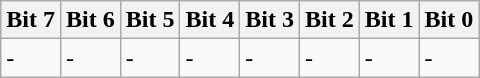<table class="wikitable">
<tr>
<th>Bit 7</th>
<th>Bit 6</th>
<th>Bit 5</th>
<th>Bit 4</th>
<th>Bit 3</th>
<th>Bit 2</th>
<th>Bit 1</th>
<th>Bit 0</th>
</tr>
<tr>
<td>-</td>
<td>-</td>
<td>-</td>
<td>-</td>
<td>-</td>
<td>-</td>
<td>-</td>
<td>-</td>
</tr>
</table>
